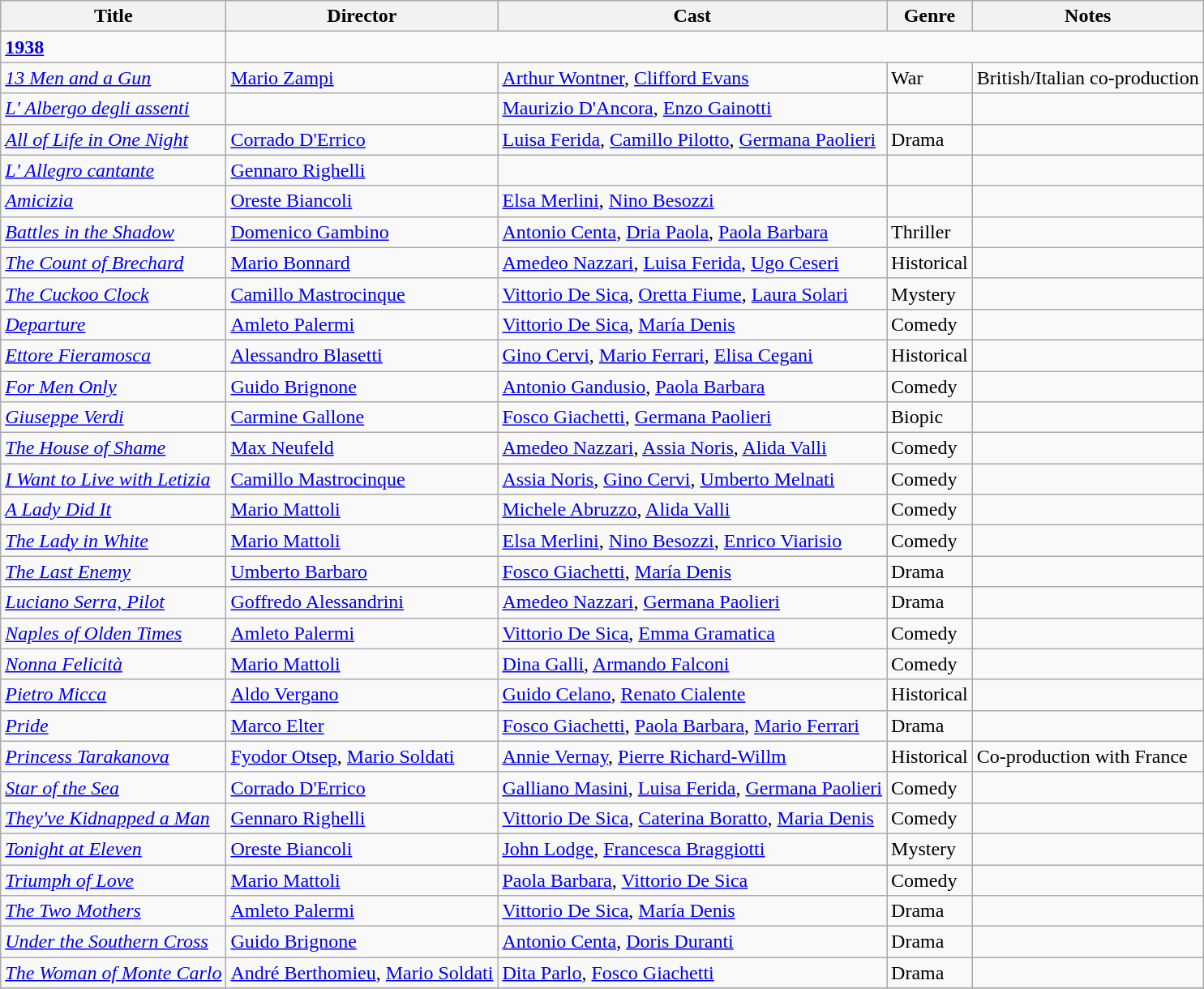<table class="wikitable">
<tr>
<th>Title</th>
<th>Director</th>
<th>Cast</th>
<th>Genre</th>
<th>Notes</th>
</tr>
<tr>
<td><strong><a href='#'>1938</a></strong></td>
</tr>
<tr>
<td><em><a href='#'>13 Men and a Gun</a></em></td>
<td><a href='#'>Mario Zampi</a></td>
<td><a href='#'>Arthur Wontner</a>, <a href='#'>Clifford Evans</a></td>
<td>War</td>
<td>British/Italian co-production</td>
</tr>
<tr>
<td><em><a href='#'>L' Albergo degli assenti</a></em></td>
<td></td>
<td><a href='#'>Maurizio D'Ancora</a>, <a href='#'>Enzo Gainotti</a></td>
<td></td>
<td></td>
</tr>
<tr>
<td><em><a href='#'>All of Life in One Night</a></em></td>
<td><a href='#'>Corrado D'Errico</a></td>
<td><a href='#'>Luisa Ferida</a>, <a href='#'>Camillo Pilotto</a>, <a href='#'>Germana Paolieri</a></td>
<td>Drama</td>
<td></td>
</tr>
<tr>
<td><em><a href='#'>L' Allegro cantante</a></em></td>
<td><a href='#'>Gennaro Righelli</a></td>
<td></td>
<td></td>
<td></td>
</tr>
<tr>
<td><em><a href='#'>Amicizia</a></em></td>
<td><a href='#'>Oreste Biancoli</a></td>
<td><a href='#'>Elsa Merlini</a>, <a href='#'>Nino Besozzi</a></td>
<td></td>
<td></td>
</tr>
<tr>
<td><em><a href='#'>Battles in the Shadow</a></em></td>
<td><a href='#'>Domenico Gambino</a></td>
<td><a href='#'>Antonio Centa</a>, <a href='#'>Dria Paola</a>, <a href='#'>Paola Barbara</a></td>
<td>Thriller</td>
<td></td>
</tr>
<tr>
<td><em><a href='#'>The Count of Brechard</a></em></td>
<td><a href='#'>Mario Bonnard</a></td>
<td><a href='#'>Amedeo Nazzari</a>, <a href='#'>Luisa Ferida</a>, <a href='#'>Ugo Ceseri</a></td>
<td>Historical</td>
<td></td>
</tr>
<tr>
<td><em><a href='#'>The Cuckoo Clock</a></em></td>
<td><a href='#'>Camillo Mastrocinque</a></td>
<td><a href='#'>Vittorio De Sica</a>, <a href='#'>Oretta Fiume</a>, <a href='#'>Laura Solari</a></td>
<td>Mystery</td>
<td></td>
</tr>
<tr>
<td><em><a href='#'>Departure</a></em></td>
<td><a href='#'>Amleto Palermi</a></td>
<td><a href='#'>Vittorio De Sica</a>, <a href='#'>María Denis</a></td>
<td>Comedy</td>
<td></td>
</tr>
<tr>
<td><em><a href='#'>Ettore Fieramosca</a></em></td>
<td><a href='#'>Alessandro Blasetti</a></td>
<td><a href='#'>Gino Cervi</a>, <a href='#'>Mario Ferrari</a>, <a href='#'>Elisa Cegani</a></td>
<td>Historical</td>
<td></td>
</tr>
<tr>
<td><em><a href='#'>For Men Only</a></em></td>
<td><a href='#'>Guido Brignone</a></td>
<td><a href='#'>Antonio Gandusio</a>, <a href='#'>Paola Barbara</a></td>
<td>Comedy</td>
<td></td>
</tr>
<tr>
<td><em><a href='#'>Giuseppe Verdi</a></em></td>
<td><a href='#'>Carmine Gallone</a></td>
<td><a href='#'>Fosco Giachetti</a>, <a href='#'>Germana Paolieri</a></td>
<td>Biopic</td>
<td></td>
</tr>
<tr>
<td><em><a href='#'>The House of Shame</a></em></td>
<td><a href='#'>Max Neufeld</a></td>
<td><a href='#'>Amedeo Nazzari</a>, <a href='#'>Assia Noris</a>, <a href='#'>Alida Valli</a></td>
<td>Comedy</td>
<td></td>
</tr>
<tr>
<td><em><a href='#'>I Want to Live with Letizia</a></em></td>
<td><a href='#'>Camillo Mastrocinque</a></td>
<td><a href='#'>Assia Noris</a>, <a href='#'>Gino Cervi</a>, <a href='#'>Umberto Melnati</a></td>
<td>Comedy</td>
<td></td>
</tr>
<tr>
<td><em><a href='#'>A Lady Did It</a></em></td>
<td><a href='#'>Mario Mattoli</a></td>
<td><a href='#'>Michele Abruzzo</a>, <a href='#'>Alida Valli</a></td>
<td>Comedy</td>
<td></td>
</tr>
<tr>
<td><em><a href='#'>The Lady in White</a></em></td>
<td><a href='#'>Mario Mattoli</a></td>
<td><a href='#'>Elsa Merlini</a>, <a href='#'>Nino Besozzi</a>, <a href='#'>Enrico Viarisio</a></td>
<td>Comedy</td>
<td></td>
</tr>
<tr>
<td><em><a href='#'>The Last Enemy</a></em></td>
<td><a href='#'>Umberto Barbaro</a></td>
<td><a href='#'>Fosco Giachetti</a>, <a href='#'>María Denis</a></td>
<td>Drama</td>
<td></td>
</tr>
<tr>
<td><em><a href='#'>Luciano Serra, Pilot</a></em></td>
<td><a href='#'>Goffredo Alessandrini</a></td>
<td><a href='#'>Amedeo Nazzari</a>, <a href='#'>Germana Paolieri</a></td>
<td>Drama</td>
<td></td>
</tr>
<tr>
<td><em><a href='#'>Naples of Olden Times</a></em></td>
<td><a href='#'>Amleto Palermi</a></td>
<td><a href='#'>Vittorio De Sica</a>, <a href='#'>Emma Gramatica</a></td>
<td>Comedy</td>
<td></td>
</tr>
<tr>
<td><em><a href='#'>Nonna Felicità</a></em></td>
<td><a href='#'>Mario Mattoli</a></td>
<td><a href='#'>Dina Galli</a>, <a href='#'>Armando Falconi</a></td>
<td>Comedy</td>
<td></td>
</tr>
<tr>
<td><em><a href='#'>Pietro Micca</a></em></td>
<td><a href='#'>Aldo Vergano</a></td>
<td><a href='#'>Guido Celano</a>, <a href='#'>Renato Cialente</a></td>
<td>Historical</td>
<td></td>
</tr>
<tr>
<td><em><a href='#'>Pride</a></em></td>
<td><a href='#'>Marco Elter</a></td>
<td><a href='#'>Fosco Giachetti</a>, <a href='#'>Paola Barbara</a>, <a href='#'>Mario Ferrari</a></td>
<td>Drama</td>
<td></td>
</tr>
<tr>
<td><em><a href='#'>Princess Tarakanova</a></em></td>
<td><a href='#'>Fyodor Otsep</a>, <a href='#'>Mario Soldati</a></td>
<td><a href='#'>Annie Vernay</a>, <a href='#'>Pierre Richard-Willm</a></td>
<td>Historical</td>
<td>Co-production with France</td>
</tr>
<tr>
<td><em><a href='#'>Star of the Sea</a></em></td>
<td><a href='#'>Corrado D'Errico</a></td>
<td><a href='#'>Galliano Masini</a>, <a href='#'>Luisa Ferida</a>, <a href='#'>Germana Paolieri</a></td>
<td>Comedy</td>
<td></td>
</tr>
<tr>
<td><em><a href='#'>They've Kidnapped a Man</a></em></td>
<td><a href='#'>Gennaro Righelli</a></td>
<td><a href='#'>Vittorio De Sica</a>, <a href='#'>Caterina Boratto</a>, <a href='#'>Maria Denis</a></td>
<td>Comedy</td>
<td></td>
</tr>
<tr>
<td><em><a href='#'>Tonight at Eleven</a></em></td>
<td><a href='#'>Oreste Biancoli</a></td>
<td><a href='#'>John Lodge</a>, <a href='#'>Francesca Braggiotti</a></td>
<td>Mystery</td>
<td></td>
</tr>
<tr>
<td><em><a href='#'>Triumph of Love</a></em></td>
<td><a href='#'>Mario Mattoli</a></td>
<td><a href='#'>Paola Barbara</a>, <a href='#'>Vittorio De Sica</a></td>
<td>Comedy</td>
<td></td>
</tr>
<tr>
<td><em><a href='#'>The Two Mothers</a></em></td>
<td><a href='#'>Amleto Palermi</a></td>
<td><a href='#'>Vittorio De Sica</a>, <a href='#'>María Denis</a></td>
<td>Drama</td>
<td></td>
</tr>
<tr>
<td><em><a href='#'>Under the Southern Cross</a></em></td>
<td><a href='#'>Guido Brignone</a></td>
<td><a href='#'>Antonio Centa</a>, <a href='#'>Doris Duranti</a></td>
<td>Drama</td>
<td></td>
</tr>
<tr>
<td><em><a href='#'>The Woman of Monte Carlo</a></em></td>
<td><a href='#'>André Berthomieu</a>, <a href='#'>Mario Soldati</a></td>
<td><a href='#'>Dita Parlo</a>, <a href='#'>Fosco Giachetti</a></td>
<td>Drama</td>
<td></td>
</tr>
<tr>
</tr>
</table>
